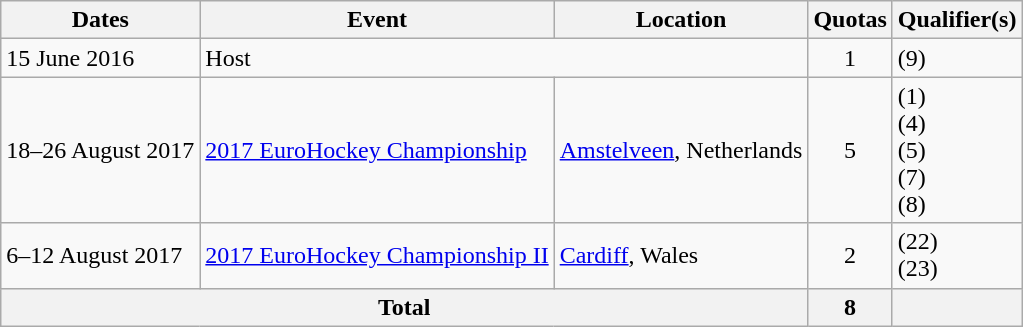<table class=wikitable>
<tr>
<th>Dates</th>
<th>Event</th>
<th>Location</th>
<th>Quotas</th>
<th>Qualifier(s)</th>
</tr>
<tr>
<td>15 June 2016</td>
<td colspan=2>Host</td>
<td style="text-align: center;">1</td>
<td> (9)</td>
</tr>
<tr>
<td>18–26 August 2017</td>
<td><a href='#'>2017 EuroHockey Championship</a></td>
<td><a href='#'>Amstelveen</a>, Netherlands</td>
<td style="text-align: center;">5</td>
<td> (1)<br>  (4)<br>  (5)<br>  (7)<br>  (8)</td>
</tr>
<tr>
<td>6–12 August 2017</td>
<td><a href='#'>2017 EuroHockey Championship II</a></td>
<td><a href='#'>Cardiff</a>, Wales</td>
<td style="text-align: center;">2</td>
<td> (22)<br>  (23)</td>
</tr>
<tr>
<th colspan="3">Total</th>
<th>8</th>
<th></th>
</tr>
</table>
